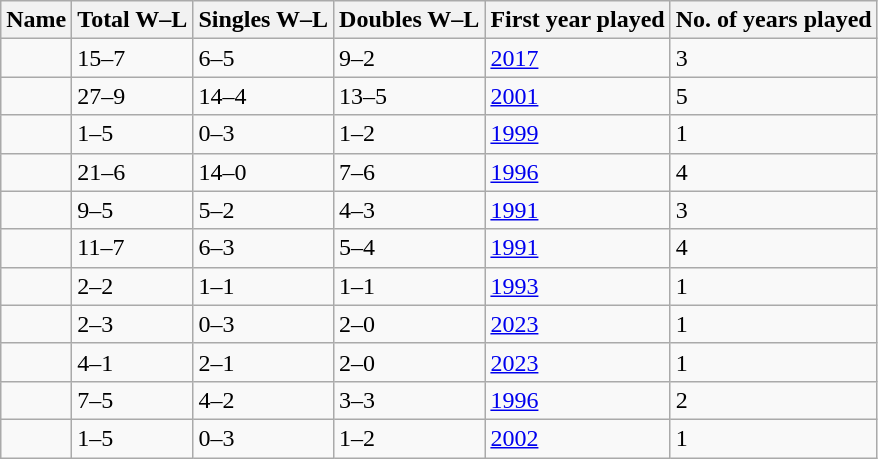<table class="sortable wikitable">
<tr>
<th>Name</th>
<th>Total W–L</th>
<th>Singles W–L</th>
<th>Doubles W–L</th>
<th>First year played</th>
<th>No. of years played</th>
</tr>
<tr>
<td><strong></strong></td>
<td>15–7</td>
<td>6–5</td>
<td>9–2</td>
<td><a href='#'>2017</a></td>
<td>3</td>
</tr>
<tr>
<td><strong></strong></td>
<td>27–9</td>
<td>14–4</td>
<td>13–5</td>
<td><a href='#'>2001</a></td>
<td>5</td>
</tr>
<tr>
<td></td>
<td>1–5</td>
<td>0–3</td>
<td>1–2</td>
<td><a href='#'>1999</a></td>
<td>1</td>
</tr>
<tr>
<td><strong></strong></td>
<td>21–6</td>
<td>14–0</td>
<td>7–6</td>
<td><a href='#'>1996</a></td>
<td>4</td>
</tr>
<tr>
<td><strong></strong></td>
<td>9–5</td>
<td>5–2</td>
<td>4–3</td>
<td><a href='#'>1991</a></td>
<td>3</td>
</tr>
<tr>
<td><strong></strong></td>
<td>11–7</td>
<td>6–3</td>
<td>5–4</td>
<td><a href='#'>1991</a></td>
<td>4</td>
</tr>
<tr>
<td></td>
<td>2–2</td>
<td>1–1</td>
<td>1–1</td>
<td><a href='#'>1993</a></td>
<td>1</td>
</tr>
<tr>
<td></td>
<td>2–3</td>
<td>0–3</td>
<td>2–0</td>
<td><a href='#'>2023</a></td>
<td>1</td>
</tr>
<tr>
<td></td>
<td>4–1</td>
<td>2–1</td>
<td>2–0</td>
<td><a href='#'>2023</a></td>
<td>1</td>
</tr>
<tr>
<td></td>
<td>7–5</td>
<td>4–2</td>
<td>3–3</td>
<td><a href='#'>1996</a></td>
<td>2</td>
</tr>
<tr>
<td></td>
<td>1–5</td>
<td>0–3</td>
<td>1–2</td>
<td><a href='#'>2002</a></td>
<td>1</td>
</tr>
</table>
